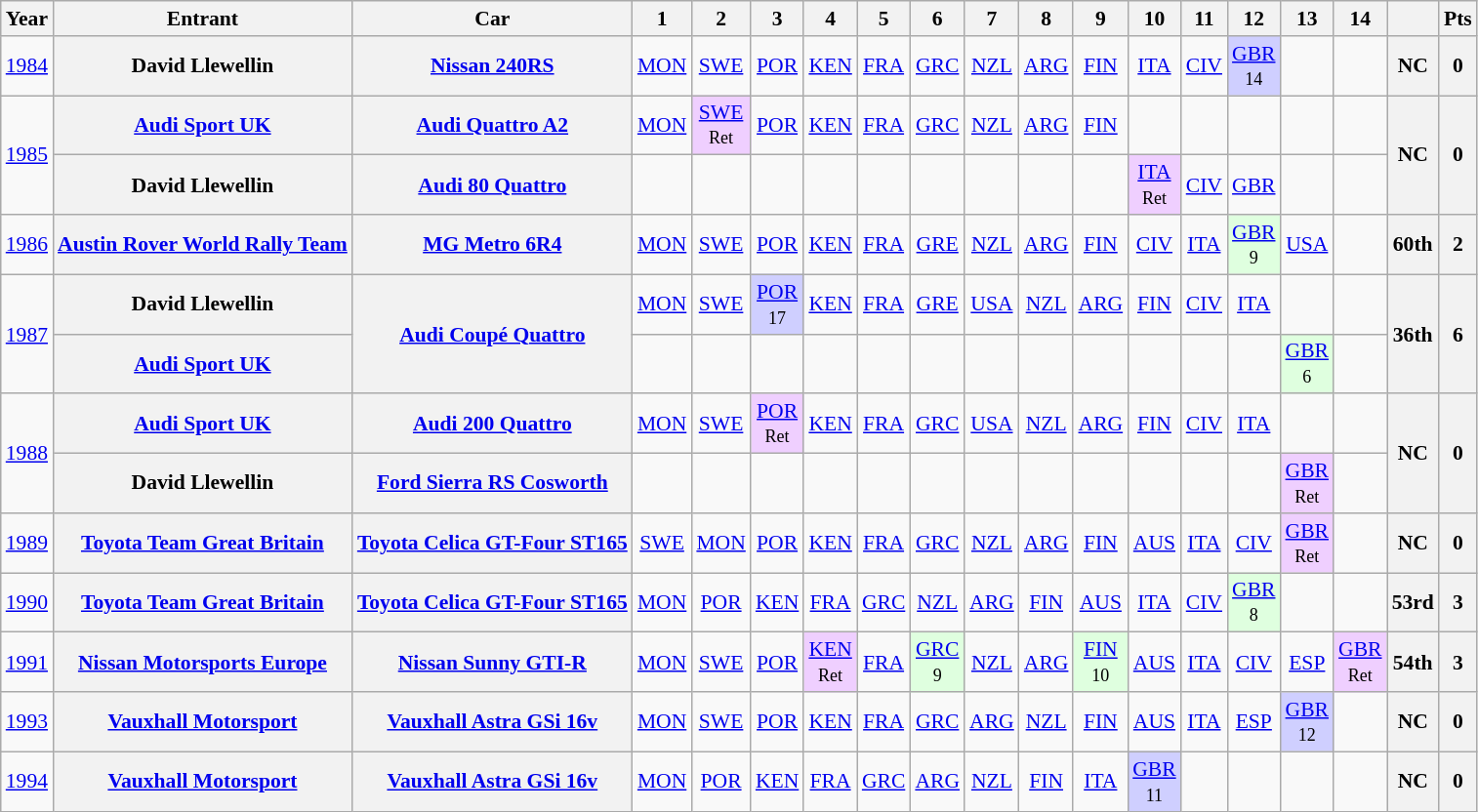<table class="wikitable" style="text-align:center; font-size:90%;">
<tr>
<th>Year</th>
<th>Entrant</th>
<th>Car</th>
<th>1</th>
<th>2</th>
<th>3</th>
<th>4</th>
<th>5</th>
<th>6</th>
<th>7</th>
<th>8</th>
<th>9</th>
<th>10</th>
<th>11</th>
<th>12</th>
<th>13</th>
<th>14</th>
<th></th>
<th>Pts</th>
</tr>
<tr>
<td><a href='#'>1984</a></td>
<th>David Llewellin</th>
<th><a href='#'>Nissan 240RS</a></th>
<td><a href='#'>MON</a></td>
<td><a href='#'>SWE</a></td>
<td><a href='#'>POR</a></td>
<td><a href='#'>KEN</a></td>
<td><a href='#'>FRA</a></td>
<td><a href='#'>GRC</a></td>
<td><a href='#'>NZL</a></td>
<td><a href='#'>ARG</a></td>
<td><a href='#'>FIN</a></td>
<td><a href='#'>ITA</a></td>
<td><a href='#'>CIV</a></td>
<td style="background:#CFCFFF;"><a href='#'>GBR</a><br><small>14</small></td>
<td></td>
<td></td>
<th>NC</th>
<th>0</th>
</tr>
<tr>
<td rowspan=2><a href='#'>1985</a></td>
<th><a href='#'>Audi Sport UK</a></th>
<th><a href='#'>Audi Quattro A2</a></th>
<td><a href='#'>MON</a></td>
<td style="background:#EFCFFF;"><a href='#'>SWE</a><br><small>Ret</small></td>
<td><a href='#'>POR</a></td>
<td><a href='#'>KEN</a></td>
<td><a href='#'>FRA</a></td>
<td><a href='#'>GRC</a></td>
<td><a href='#'>NZL</a></td>
<td><a href='#'>ARG</a></td>
<td><a href='#'>FIN</a></td>
<td></td>
<td></td>
<td></td>
<td></td>
<td></td>
<th rowspan=2>NC</th>
<th rowspan=2>0</th>
</tr>
<tr>
<th>David Llewellin</th>
<th><a href='#'>Audi 80 Quattro</a></th>
<td></td>
<td></td>
<td></td>
<td></td>
<td></td>
<td></td>
<td></td>
<td></td>
<td></td>
<td style="background:#EFCFFF;"><a href='#'>ITA</a><br><small>Ret</small></td>
<td><a href='#'>CIV</a></td>
<td><a href='#'>GBR</a></td>
<td></td>
<td></td>
</tr>
<tr>
<td><a href='#'>1986</a></td>
<th><a href='#'>Austin Rover World Rally Team</a></th>
<th><a href='#'>MG Metro 6R4</a></th>
<td><a href='#'>MON</a></td>
<td><a href='#'>SWE</a></td>
<td><a href='#'>POR</a></td>
<td><a href='#'>KEN</a></td>
<td><a href='#'>FRA</a></td>
<td><a href='#'>GRE</a></td>
<td><a href='#'>NZL</a></td>
<td><a href='#'>ARG</a></td>
<td><a href='#'>FIN</a></td>
<td><a href='#'>CIV</a></td>
<td><a href='#'>ITA</a></td>
<td style="background:#DFFFDF;"><a href='#'>GBR</a><br><small>9</small></td>
<td><a href='#'>USA</a></td>
<td></td>
<th>60th</th>
<th>2</th>
</tr>
<tr>
<td rowspan=2><a href='#'>1987</a></td>
<th>David Llewellin</th>
<th rowspan=2><a href='#'>Audi Coupé Quattro</a></th>
<td><a href='#'>MON</a></td>
<td><a href='#'>SWE</a></td>
<td style="background:#CFCFFF;"><a href='#'>POR</a><br><small>17</small></td>
<td><a href='#'>KEN</a></td>
<td><a href='#'>FRA</a></td>
<td><a href='#'>GRE</a></td>
<td><a href='#'>USA</a></td>
<td><a href='#'>NZL</a></td>
<td><a href='#'>ARG</a></td>
<td><a href='#'>FIN</a></td>
<td><a href='#'>CIV</a></td>
<td><a href='#'>ITA</a></td>
<td></td>
<td></td>
<th rowspan=2>36th</th>
<th rowspan=2>6</th>
</tr>
<tr>
<th><a href='#'>Audi Sport UK</a></th>
<td></td>
<td></td>
<td></td>
<td></td>
<td></td>
<td></td>
<td></td>
<td></td>
<td></td>
<td></td>
<td></td>
<td></td>
<td style="background:#DFFFDF;"><a href='#'>GBR</a><br><small>6</small></td>
<td></td>
</tr>
<tr>
<td rowspan=2><a href='#'>1988</a></td>
<th><a href='#'>Audi Sport UK</a></th>
<th><a href='#'>Audi 200 Quattro</a></th>
<td><a href='#'>MON</a></td>
<td><a href='#'>SWE</a></td>
<td style="background:#EFCFFF;"><a href='#'>POR</a><br><small>Ret</small></td>
<td><a href='#'>KEN</a></td>
<td><a href='#'>FRA</a></td>
<td><a href='#'>GRC</a></td>
<td><a href='#'>USA</a></td>
<td><a href='#'>NZL</a></td>
<td><a href='#'>ARG</a></td>
<td><a href='#'>FIN</a></td>
<td><a href='#'>CIV</a></td>
<td><a href='#'>ITA</a></td>
<td></td>
<td></td>
<th rowspan=2>NC</th>
<th rowspan=2>0</th>
</tr>
<tr>
<th>David Llewellin</th>
<th><a href='#'>Ford Sierra RS Cosworth</a></th>
<td></td>
<td></td>
<td></td>
<td></td>
<td></td>
<td></td>
<td></td>
<td></td>
<td></td>
<td></td>
<td></td>
<td></td>
<td style="background:#EFCFFF;"><a href='#'>GBR</a><br><small>Ret</small></td>
<td></td>
</tr>
<tr>
<td><a href='#'>1989</a></td>
<th><a href='#'>Toyota Team Great Britain</a></th>
<th><a href='#'>Toyota Celica GT-Four ST165</a></th>
<td><a href='#'>SWE</a></td>
<td><a href='#'>MON</a></td>
<td><a href='#'>POR</a></td>
<td><a href='#'>KEN</a></td>
<td><a href='#'>FRA</a></td>
<td><a href='#'>GRC</a></td>
<td><a href='#'>NZL</a></td>
<td><a href='#'>ARG</a></td>
<td><a href='#'>FIN</a></td>
<td><a href='#'>AUS</a></td>
<td><a href='#'>ITA</a></td>
<td><a href='#'>CIV</a></td>
<td style="background:#EFCFFF;"><a href='#'>GBR</a><br><small>Ret</small></td>
<td></td>
<th>NC</th>
<th>0</th>
</tr>
<tr>
<td><a href='#'>1990</a></td>
<th><a href='#'>Toyota Team Great Britain</a></th>
<th><a href='#'>Toyota Celica GT-Four ST165</a></th>
<td><a href='#'>MON</a></td>
<td><a href='#'>POR</a></td>
<td><a href='#'>KEN</a></td>
<td><a href='#'>FRA</a></td>
<td><a href='#'>GRC</a></td>
<td><a href='#'>NZL</a></td>
<td><a href='#'>ARG</a></td>
<td><a href='#'>FIN</a></td>
<td><a href='#'>AUS</a></td>
<td><a href='#'>ITA</a></td>
<td><a href='#'>CIV</a></td>
<td style="background:#DFFFDF;"><a href='#'>GBR</a><br><small>8</small></td>
<td></td>
<td></td>
<th>53rd</th>
<th>3</th>
</tr>
<tr>
<td><a href='#'>1991</a></td>
<th><a href='#'>Nissan Motorsports Europe</a></th>
<th><a href='#'>Nissan Sunny GTI-R</a></th>
<td><a href='#'>MON</a></td>
<td><a href='#'>SWE</a></td>
<td><a href='#'>POR</a></td>
<td style="background:#EFCFFF;"><a href='#'>KEN</a><br><small>Ret</small></td>
<td><a href='#'>FRA</a></td>
<td style="background:#DFFFDF;"><a href='#'>GRC</a><br><small>9</small></td>
<td><a href='#'>NZL</a></td>
<td><a href='#'>ARG</a></td>
<td style="background:#DFFFDF;"><a href='#'>FIN</a><br><small>10</small></td>
<td><a href='#'>AUS</a></td>
<td><a href='#'>ITA</a></td>
<td><a href='#'>CIV</a></td>
<td><a href='#'>ESP</a></td>
<td style="background:#EFCFFF;"><a href='#'>GBR</a><br><small>Ret</small></td>
<th>54th</th>
<th>3</th>
</tr>
<tr>
<td><a href='#'>1993</a></td>
<th><a href='#'>Vauxhall Motorsport</a></th>
<th><a href='#'>Vauxhall Astra GSi 16v</a></th>
<td><a href='#'>MON</a></td>
<td><a href='#'>SWE</a></td>
<td><a href='#'>POR</a></td>
<td><a href='#'>KEN</a></td>
<td><a href='#'>FRA</a></td>
<td><a href='#'>GRC</a></td>
<td><a href='#'>ARG</a></td>
<td><a href='#'>NZL</a></td>
<td><a href='#'>FIN</a></td>
<td><a href='#'>AUS</a></td>
<td><a href='#'>ITA</a></td>
<td><a href='#'>ESP</a></td>
<td style="background:#CFCFFF;"><a href='#'>GBR</a><br><small>12</small></td>
<td></td>
<th>NC</th>
<th>0</th>
</tr>
<tr>
<td><a href='#'>1994</a></td>
<th><a href='#'>Vauxhall Motorsport</a></th>
<th><a href='#'>Vauxhall Astra GSi 16v</a></th>
<td><a href='#'>MON</a></td>
<td><a href='#'>POR</a></td>
<td><a href='#'>KEN</a></td>
<td><a href='#'>FRA</a></td>
<td><a href='#'>GRC</a></td>
<td><a href='#'>ARG</a></td>
<td><a href='#'>NZL</a></td>
<td><a href='#'>FIN</a></td>
<td><a href='#'>ITA</a></td>
<td style="background:#CFCFFF;"><a href='#'>GBR</a><br><small>11</small></td>
<td></td>
<td></td>
<td></td>
<td></td>
<th>NC</th>
<th>0</th>
</tr>
</table>
